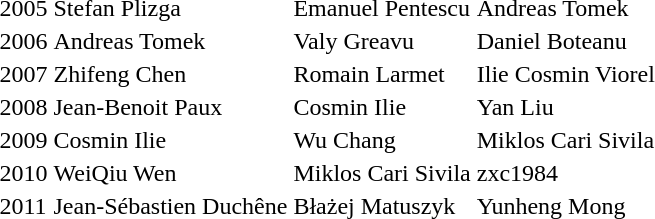<table>
<tr>
<td>2005</td>
<td> Stefan Plizga</td>
<td> Emanuel Pentescu</td>
<td> Andreas Tomek</td>
</tr>
<tr>
<td>2006</td>
<td> Andreas Tomek</td>
<td> Valy Greavu</td>
<td> Daniel Boteanu</td>
</tr>
<tr>
<td>2007 </td>
<td> Zhifeng Chen</td>
<td> Romain Larmet</td>
<td> Ilie Cosmin Viorel</td>
</tr>
<tr>
<td>2008 </td>
<td> Jean-Benoit Paux</td>
<td> Cosmin Ilie</td>
<td> Yan Liu</td>
</tr>
<tr>
<td>2009</td>
<td> Cosmin Ilie</td>
<td> Wu Chang</td>
<td> Miklos Cari Sivila</td>
</tr>
<tr>
<td>2010</td>
<td> WeiQiu Wen</td>
<td> Miklos Cari Sivila</td>
<td> zxc1984</td>
</tr>
<tr>
<td>2011 </td>
<td> Jean-Sébastien Duchêne</td>
<td> Błażej Matuszyk</td>
<td> Yunheng Mong</td>
</tr>
</table>
